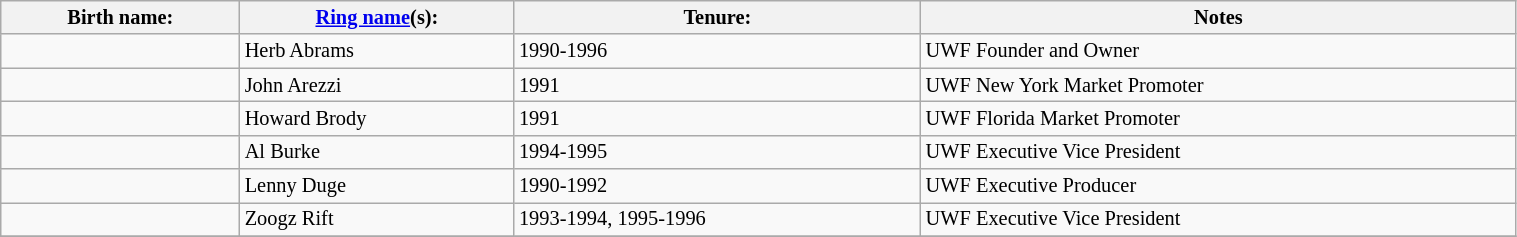<table class="sortable wikitable" style="font-size:85%; text-align:left; width:80%;">
<tr>
<th>Birth name:</th>
<th><a href='#'>Ring name</a>(s):</th>
<th>Tenure:</th>
<th>Notes</th>
</tr>
<tr>
<td> </td>
<td>Herb Abrams</td>
<td sort>1990-1996</td>
<td>UWF Founder and Owner</td>
</tr>
<tr>
<td></td>
<td>John Arezzi</td>
<td sort>1991</td>
<td>UWF New York Market Promoter</td>
</tr>
<tr>
<td> </td>
<td>Howard Brody</td>
<td sort>1991</td>
<td>UWF Florida Market Promoter</td>
</tr>
<tr>
<td></td>
<td>Al Burke</td>
<td sort>1994-1995</td>
<td>UWF Executive Vice President</td>
</tr>
<tr>
<td></td>
<td>Lenny Duge</td>
<td sort>1990-1992</td>
<td>UWF Executive Producer</td>
</tr>
<tr>
<td> </td>
<td>Zoogz Rift</td>
<td sort>1993-1994, 1995-1996</td>
<td>UWF Executive Vice President</td>
</tr>
<tr>
</tr>
</table>
